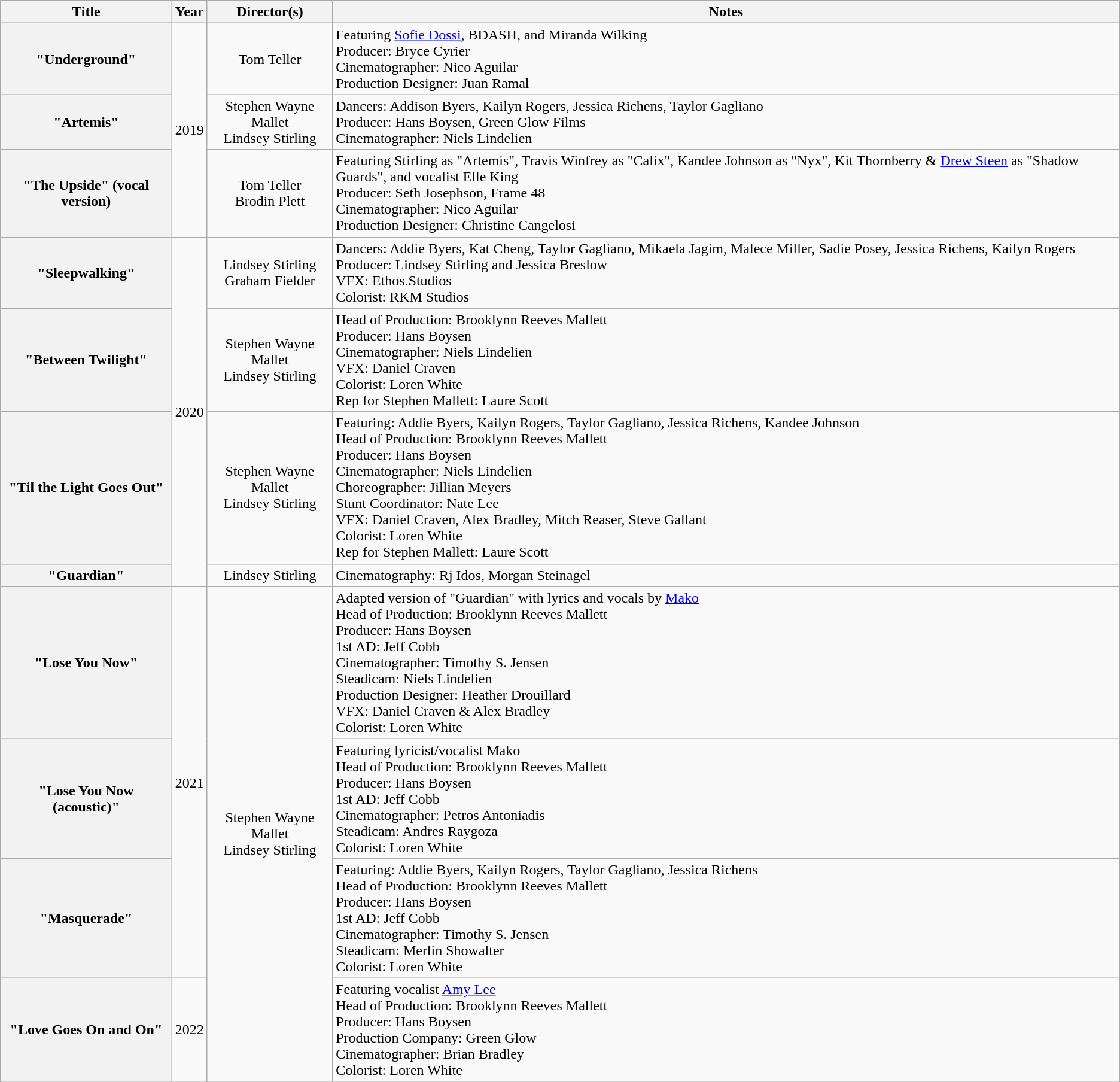<table class="wikitable plainrowheaders" style="text-align:center;">
<tr>
<th scope="col">Title</th>
<th scope="col" style="width:1em;">Year</th>
<th scope="col">Director(s)</th>
<th scope="col">Notes</th>
</tr>
<tr>
<th scope="row">"Underground"</th>
<td rowspan="3">2019</td>
<td rowspan="1">Tom Teller</td>
<td style="text-align:left;">Featuring <a href='#'>Sofie Dossi</a>, BDASH, and Miranda Wilking<br>Producer: Bryce Cyrier<br>Cinematographer: Nico Aguilar<br>Production Designer: Juan Ramal</td>
</tr>
<tr>
<th scope="row">"Artemis"</th>
<td>Stephen Wayne Mallet<br>Lindsey Stirling</td>
<td style="text-align:left;">Dancers: Addison Byers, Kailyn Rogers, Jessica Richens, Taylor Gagliano<br>Producer: Hans Boysen, Green Glow Films<br>Cinematographer: Niels Lindelien</td>
</tr>
<tr>
<th scope="row">"The Upside" (vocal version)</th>
<td>Tom Teller<br>Brodin Plett</td>
<td style="text-align:left;">Featuring Stirling as "Artemis", Travis Winfrey as "Calix", Kandee Johnson as "Nyx", Kit Thornberry & <a href='#'>Drew Steen</a> as "Shadow Guards", and vocalist Elle King<br>Producer: Seth Josephson, Frame 48<br>Cinematographer: Nico Aguilar<br>Production Designer: Christine Cangelosi</td>
</tr>
<tr>
<th scope="row">"Sleepwalking"</th>
<td rowspan="4">2020</td>
<td rowspan="1">Lindsey Stirling<br>Graham Fielder</td>
<td style="text-align:left;">Dancers: Addie Byers, Kat Cheng, Taylor Gagliano, Mikaela Jagim, Malece Miller, Sadie Posey, Jessica Richens, Kailyn Rogers<br>Producer: Lindsey Stirling and Jessica Breslow<br>VFX: Ethos.Studios<br>Colorist: RKM Studios</td>
</tr>
<tr>
<th scope="row">"Between Twilight"</th>
<td>Stephen Wayne Mallet<br>Lindsey Stirling</td>
<td style="text-align:left;">Head of Production: Brooklynn Reeves Mallett<br>Producer: Hans Boysen<br>Cinematographer: Niels Lindelien<br>VFX: Daniel Craven<br>Colorist: Loren White<br>Rep for Stephen Mallett: Laure Scott<br></td>
</tr>
<tr>
<th scope="row">"Til the Light Goes Out"</th>
<td>Stephen Wayne Mallet<br>Lindsey Stirling</td>
<td style="text-align:left;">Featuring: Addie Byers, Kailyn Rogers, Taylor Gagliano, Jessica Richens, Kandee Johnson<br>Head of Production: Brooklynn Reeves Mallett<br>Producer: Hans Boysen<br>Cinematographer: Niels Lindelien<br>Choreographer: Jillian Meyers<br>Stunt Coordinator: Nate Lee<br>VFX: Daniel Craven, Alex Bradley, Mitch Reaser, Steve Gallant<br>Colorist: Loren White<br>Rep for Stephen Mallett: Laure Scott<br></td>
</tr>
<tr>
<th scope="row">"Guardian"</th>
<td>Lindsey Stirling</td>
<td style="text-align:left;">Cinematography: Rj Idos, Morgan Steinagel<br></td>
</tr>
<tr>
<th scope="row">"Lose You Now"</th>
<td rowspan="3">2021</td>
<td rowspan="4">Stephen Wayne Mallet<br>Lindsey Stirling</td>
<td style="text-align:left;">Adapted version of "Guardian" with lyrics and vocals by <a href='#'>Mako</a><br>Head of Production: Brooklynn Reeves Mallett<br>Producer: Hans Boysen<br>1st AD: Jeff Cobb<br>Cinematographer: Timothy S. Jensen<br>Steadicam: Niels Lindelien<br>Production Designer: Heather Drouillard<br>VFX: Daniel Craven & Alex Bradley<br>Colorist: Loren White</td>
</tr>
<tr>
<th scope="row">"Lose You Now (acoustic)"</th>
<td style="text-align:left;">Featuring lyricist/vocalist Mako<br>Head of Production: Brooklynn Reeves Mallett<br>Producer: Hans Boysen<br>1st AD: Jeff Cobb<br>Cinematographer: Petros Antoniadis<br>Steadicam: Andres Raygoza<br>Colorist: Loren White</td>
</tr>
<tr>
<th scope="row">"Masquerade"</th>
<td style="text-align:left;">Featuring: Addie Byers, Kailyn Rogers, Taylor Gagliano, Jessica Richens<br>Head of Production: Brooklynn Reeves Mallett<br>Producer: Hans Boysen<br>1st AD: Jeff Cobb<br>Cinematographer: Timothy S. Jensen<br>Steadicam: Merlin Showalter<br>Colorist: Loren White</td>
</tr>
<tr>
<th scope="row">"Love Goes On and On"</th>
<td rowspan="1">2022</td>
<td style="text-align:left;">Featuring vocalist <a href='#'>Amy Lee</a><br>Head of Production: Brooklynn Reeves Mallett<br>Producer: Hans Boysen<br>Production Company: Green Glow<br>Cinematographer: Brian Bradley<br>Colorist: Loren White</td>
</tr>
</table>
